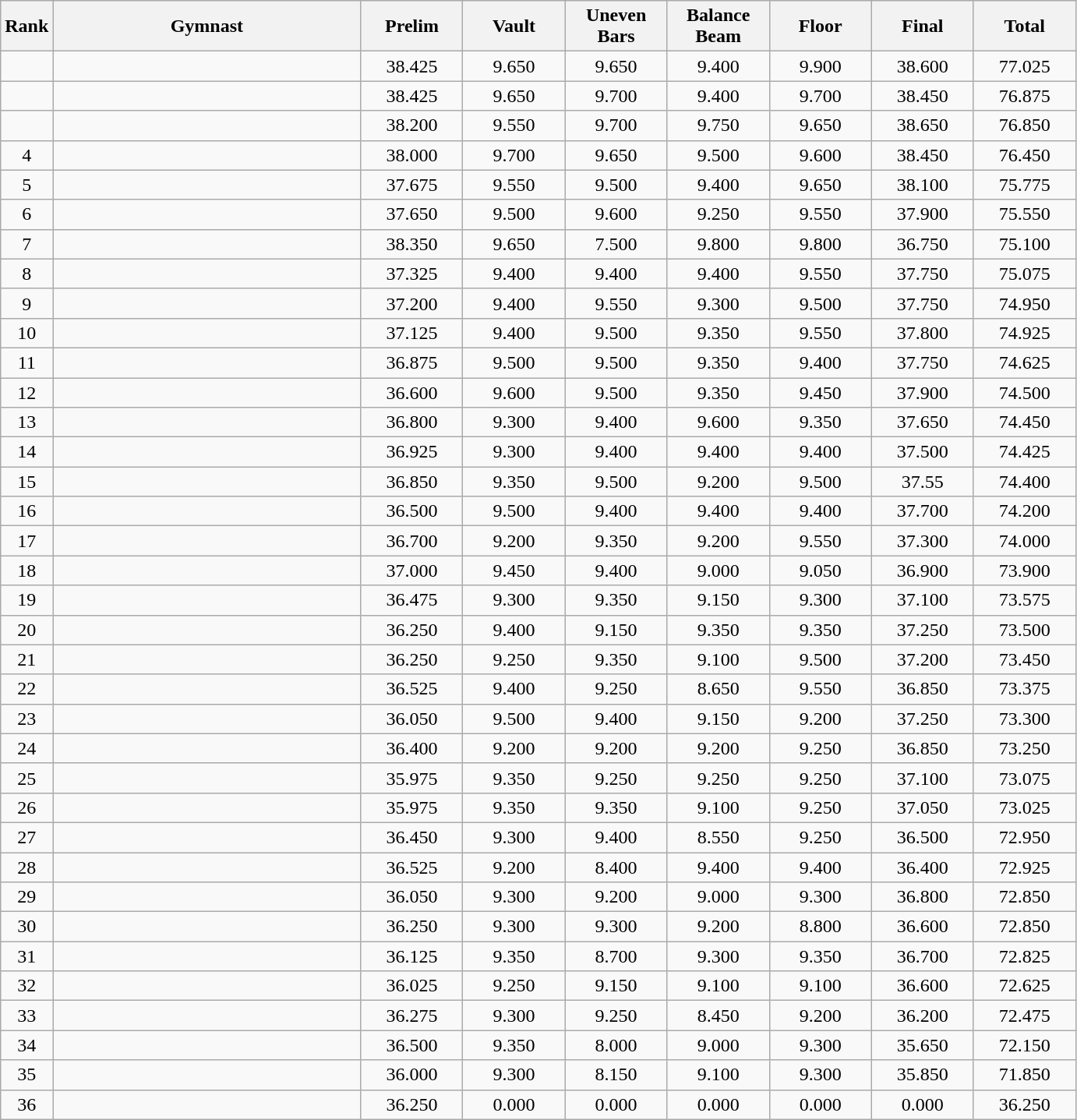<table class="wikitable" style="text-align:center">
<tr>
<th>Rank</th>
<th style="width:16em">Gymnast</th>
<th style="width:5em">Prelim</th>
<th style="width:5em">Vault</th>
<th style="width:5em">Uneven<br>Bars</th>
<th style="width:5em">Balance<br>Beam</th>
<th style="width:5em">Floor</th>
<th style="width:5em">Final</th>
<th style="width:5em">Total</th>
</tr>
<tr>
<td></td>
<td align=left></td>
<td>38.425</td>
<td>9.650</td>
<td>9.650</td>
<td>9.400</td>
<td>9.900</td>
<td>38.600</td>
<td>77.025</td>
</tr>
<tr>
<td></td>
<td align=left></td>
<td>38.425</td>
<td>9.650</td>
<td>9.700</td>
<td>9.400</td>
<td>9.700</td>
<td>38.450</td>
<td>76.875</td>
</tr>
<tr>
<td></td>
<td align=left></td>
<td>38.200</td>
<td>9.550</td>
<td>9.700</td>
<td>9.750</td>
<td>9.650</td>
<td>38.650</td>
<td>76.850</td>
</tr>
<tr>
<td>4</td>
<td align=left></td>
<td>38.000</td>
<td>9.700</td>
<td>9.650</td>
<td>9.500</td>
<td>9.600</td>
<td>38.450</td>
<td>76.450</td>
</tr>
<tr>
<td>5</td>
<td align=left></td>
<td>37.675</td>
<td>9.550</td>
<td>9.500</td>
<td>9.400</td>
<td>9.650</td>
<td>38.100</td>
<td>75.775</td>
</tr>
<tr>
<td>6</td>
<td align=left></td>
<td>37.650</td>
<td>9.500</td>
<td>9.600</td>
<td>9.250</td>
<td>9.550</td>
<td>37.900</td>
<td>75.550</td>
</tr>
<tr>
<td>7</td>
<td align=left></td>
<td>38.350</td>
<td>9.650</td>
<td>7.500</td>
<td>9.800</td>
<td>9.800</td>
<td>36.750</td>
<td>75.100</td>
</tr>
<tr>
<td>8</td>
<td align=left></td>
<td>37.325</td>
<td>9.400</td>
<td>9.400</td>
<td>9.400</td>
<td>9.550</td>
<td>37.750</td>
<td>75.075</td>
</tr>
<tr>
<td>9</td>
<td align=left></td>
<td>37.200</td>
<td>9.400</td>
<td>9.550</td>
<td>9.300</td>
<td>9.500</td>
<td>37.750</td>
<td>74.950</td>
</tr>
<tr>
<td>10</td>
<td align=left></td>
<td>37.125</td>
<td>9.400</td>
<td>9.500</td>
<td>9.350</td>
<td>9.550</td>
<td>37.800</td>
<td>74.925</td>
</tr>
<tr>
<td>11</td>
<td align=left></td>
<td>36.875</td>
<td>9.500</td>
<td>9.500</td>
<td>9.350</td>
<td>9.400</td>
<td>37.750</td>
<td>74.625</td>
</tr>
<tr>
<td>12</td>
<td align=left></td>
<td>36.600</td>
<td>9.600</td>
<td>9.500</td>
<td>9.350</td>
<td>9.450</td>
<td>37.900</td>
<td>74.500</td>
</tr>
<tr>
<td>13</td>
<td align=left></td>
<td>36.800</td>
<td>9.300</td>
<td>9.400</td>
<td>9.600</td>
<td>9.350</td>
<td>37.650</td>
<td>74.450</td>
</tr>
<tr>
<td>14</td>
<td align=left></td>
<td>36.925</td>
<td>9.300</td>
<td>9.400</td>
<td>9.400</td>
<td>9.400</td>
<td>37.500</td>
<td>74.425</td>
</tr>
<tr>
<td>15</td>
<td align=left></td>
<td>36.850</td>
<td>9.350</td>
<td>9.500</td>
<td>9.200</td>
<td>9.500</td>
<td>37.55</td>
<td>74.400</td>
</tr>
<tr>
<td>16</td>
<td align=left></td>
<td>36.500</td>
<td>9.500</td>
<td>9.400</td>
<td>9.400</td>
<td>9.400</td>
<td>37.700</td>
<td>74.200</td>
</tr>
<tr>
<td>17</td>
<td align=left></td>
<td>36.700</td>
<td>9.200</td>
<td>9.350</td>
<td>9.200</td>
<td>9.550</td>
<td>37.300</td>
<td>74.000</td>
</tr>
<tr>
<td>18</td>
<td align=left></td>
<td>37.000</td>
<td>9.450</td>
<td>9.400</td>
<td>9.000</td>
<td>9.050</td>
<td>36.900</td>
<td>73.900</td>
</tr>
<tr>
<td>19</td>
<td align=left></td>
<td>36.475</td>
<td>9.300</td>
<td>9.350</td>
<td>9.150</td>
<td>9.300</td>
<td>37.100</td>
<td>73.575</td>
</tr>
<tr>
<td>20</td>
<td align=left></td>
<td>36.250</td>
<td>9.400</td>
<td>9.150</td>
<td>9.350</td>
<td>9.350</td>
<td>37.250</td>
<td>73.500</td>
</tr>
<tr>
<td>21</td>
<td align=left></td>
<td>36.250</td>
<td>9.250</td>
<td>9.350</td>
<td>9.100</td>
<td>9.500</td>
<td>37.200</td>
<td>73.450</td>
</tr>
<tr>
<td>22</td>
<td align=left></td>
<td>36.525</td>
<td>9.400</td>
<td>9.250</td>
<td>8.650</td>
<td>9.550</td>
<td>36.850</td>
<td>73.375</td>
</tr>
<tr>
<td>23</td>
<td align=left></td>
<td>36.050</td>
<td>9.500</td>
<td>9.400</td>
<td>9.150</td>
<td>9.200</td>
<td>37.250</td>
<td>73.300</td>
</tr>
<tr>
<td>24</td>
<td align=left></td>
<td>36.400</td>
<td>9.200</td>
<td>9.200</td>
<td>9.200</td>
<td>9.250</td>
<td>36.850</td>
<td>73.250</td>
</tr>
<tr>
<td>25</td>
<td align=left></td>
<td>35.975</td>
<td>9.350</td>
<td>9.250</td>
<td>9.250</td>
<td>9.250</td>
<td>37.100</td>
<td>73.075</td>
</tr>
<tr>
<td>26</td>
<td align=left></td>
<td>35.975</td>
<td>9.350</td>
<td>9.350</td>
<td>9.100</td>
<td>9.250</td>
<td>37.050</td>
<td>73.025</td>
</tr>
<tr>
<td>27</td>
<td align=left></td>
<td>36.450</td>
<td>9.300</td>
<td>9.400</td>
<td>8.550</td>
<td>9.250</td>
<td>36.500</td>
<td>72.950</td>
</tr>
<tr>
<td>28</td>
<td align=left></td>
<td>36.525</td>
<td>9.200</td>
<td>8.400</td>
<td>9.400</td>
<td>9.400</td>
<td>36.400</td>
<td>72.925</td>
</tr>
<tr>
<td>29</td>
<td align=left></td>
<td>36.050</td>
<td>9.300</td>
<td>9.200</td>
<td>9.000</td>
<td>9.300</td>
<td>36.800</td>
<td>72.850</td>
</tr>
<tr>
<td>30</td>
<td align=left></td>
<td>36.250</td>
<td>9.300</td>
<td>9.300</td>
<td>9.200</td>
<td>8.800</td>
<td>36.600</td>
<td>72.850</td>
</tr>
<tr>
<td>31</td>
<td align=left></td>
<td>36.125</td>
<td>9.350</td>
<td>8.700</td>
<td>9.300</td>
<td>9.350</td>
<td>36.700</td>
<td>72.825</td>
</tr>
<tr>
<td>32</td>
<td align=left></td>
<td>36.025</td>
<td>9.250</td>
<td>9.150</td>
<td>9.100</td>
<td>9.100</td>
<td>36.600</td>
<td>72.625</td>
</tr>
<tr>
<td>33</td>
<td align=left></td>
<td>36.275</td>
<td>9.300</td>
<td>9.250</td>
<td>8.450</td>
<td>9.200</td>
<td>36.200</td>
<td>72.475</td>
</tr>
<tr>
<td>34</td>
<td align=left></td>
<td>36.500</td>
<td>9.350</td>
<td>8.000</td>
<td>9.000</td>
<td>9.300</td>
<td>35.650</td>
<td>72.150</td>
</tr>
<tr>
<td>35</td>
<td align=left></td>
<td>36.000</td>
<td>9.300</td>
<td>8.150</td>
<td>9.100</td>
<td>9.300</td>
<td>35.850</td>
<td>71.850</td>
</tr>
<tr>
<td>36</td>
<td align=left></td>
<td>36.250</td>
<td>0.000</td>
<td>0.000</td>
<td>0.000</td>
<td>0.000</td>
<td>0.000</td>
<td>36.250</td>
</tr>
</table>
